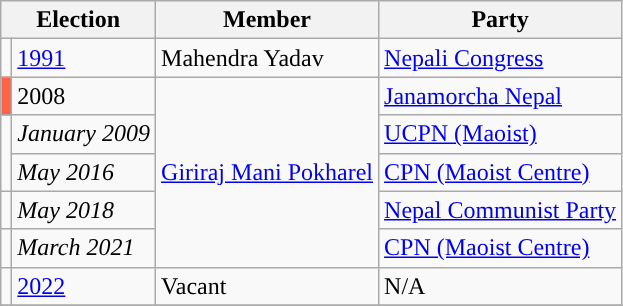<table class="wikitable">
<tr>
<th colspan="2">Election</th>
<th>Member</th>
<th>Party</th>
</tr>
<tr>
<td style="background-color:"></td>
<td><a href='#'>1991</a></td>
<td>Mahendra Yadav</td>
<td><a href='#'>Nepali Congress</a></td>
</tr>
<tr>
<td style="background-color:tomato"></td>
<td>2008</td>
<td rowspan="5"><a href='#'>Giriraj Mani Pokharel</a></td>
<td><a href='#'>Janamorcha Nepal</a></td>
</tr>
<tr>
<td rowspan="2" style="background-color:"></td>
<td><em>January 2009</em></td>
<td><a href='#'>UCPN (Maoist)</a></td>
</tr>
<tr>
<td><em>May 2016</em></td>
<td><a href='#'>CPN (Maoist Centre)</a></td>
</tr>
<tr>
<td style="background-color:"></td>
<td><em>May 2018</em></td>
<td><a href='#'>Nepal Communist Party</a></td>
</tr>
<tr>
<td></td>
<td><em>March 2021</em></td>
<td><a href='#'>CPN (Maoist Centre)</a></td>
</tr>
<tr>
<td></td>
<td><a href='#'>2022</a></td>
<td>Vacant</td>
<td>N/A</td>
</tr>
<tr>
</tr>
</table>
